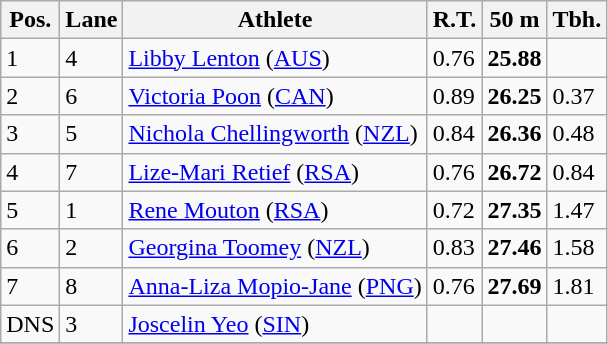<table class="wikitable">
<tr>
<th>Pos.</th>
<th>Lane</th>
<th>Athlete</th>
<th>R.T.</th>
<th>50 m</th>
<th>Tbh.</th>
</tr>
<tr>
<td>1</td>
<td>4</td>
<td> <a href='#'>Libby Lenton</a> (<a href='#'>AUS</a>)</td>
<td>0.76</td>
<td><strong>25.88</strong></td>
<td> </td>
</tr>
<tr>
<td>2</td>
<td>6</td>
<td> <a href='#'>Victoria Poon</a> (<a href='#'>CAN</a>)</td>
<td>0.89</td>
<td><strong>26.25</strong></td>
<td>0.37</td>
</tr>
<tr>
<td>3</td>
<td>5</td>
<td> <a href='#'>Nichola Chellingworth</a> (<a href='#'>NZL</a>)</td>
<td>0.84</td>
<td><strong>26.36</strong></td>
<td>0.48</td>
</tr>
<tr>
<td>4</td>
<td>7</td>
<td> <a href='#'>Lize-Mari Retief</a> (<a href='#'>RSA</a>)</td>
<td>0.76</td>
<td><strong>26.72</strong></td>
<td>0.84</td>
</tr>
<tr>
<td>5</td>
<td>1</td>
<td> <a href='#'>Rene Mouton</a> (<a href='#'>RSA</a>)</td>
<td>0.72</td>
<td><strong>27.35</strong></td>
<td>1.47</td>
</tr>
<tr>
<td>6</td>
<td>2</td>
<td> <a href='#'>Georgina Toomey</a> (<a href='#'>NZL</a>)</td>
<td>0.83</td>
<td><strong>27.46</strong></td>
<td>1.58</td>
</tr>
<tr>
<td>7</td>
<td>8</td>
<td> <a href='#'>Anna-Liza Mopio-Jane</a> (<a href='#'>PNG</a>)</td>
<td>0.76</td>
<td><strong>27.69</strong></td>
<td>1.81</td>
</tr>
<tr>
<td>DNS</td>
<td>3</td>
<td> <a href='#'>Joscelin Yeo</a> (<a href='#'>SIN</a>)</td>
<td> </td>
<td><strong> </strong></td>
<td> </td>
</tr>
<tr>
</tr>
</table>
